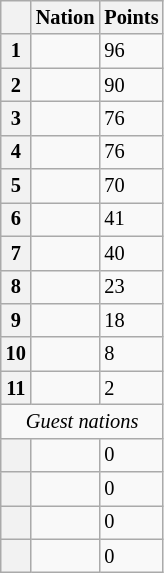<table class="wikitable" style="font-size:85%">
<tr>
<th></th>
<th>Nation</th>
<th>Points</th>
</tr>
<tr>
<th>1</th>
<td></td>
<td>96</td>
</tr>
<tr>
<th>2</th>
<td></td>
<td>90</td>
</tr>
<tr>
<th>3</th>
<td></td>
<td>76</td>
</tr>
<tr>
<th>4</th>
<td></td>
<td>76</td>
</tr>
<tr>
<th>5</th>
<td></td>
<td>70</td>
</tr>
<tr>
<th>6</th>
<td></td>
<td>41</td>
</tr>
<tr>
<th>7</th>
<td></td>
<td>40</td>
</tr>
<tr>
<th>8</th>
<td></td>
<td>23</td>
</tr>
<tr>
<th>9</th>
<td></td>
<td>18</td>
</tr>
<tr>
<th>10</th>
<td></td>
<td>8</td>
</tr>
<tr>
<th>11</th>
<td></td>
<td>2</td>
</tr>
<tr>
<td colspan=3 align=center><em>Guest nations</em></td>
</tr>
<tr>
<th></th>
<td></td>
<td>0</td>
</tr>
<tr>
<th></th>
<td></td>
<td>0</td>
</tr>
<tr>
<th></th>
<td></td>
<td>0</td>
</tr>
<tr>
<th></th>
<td></td>
<td>0</td>
</tr>
</table>
